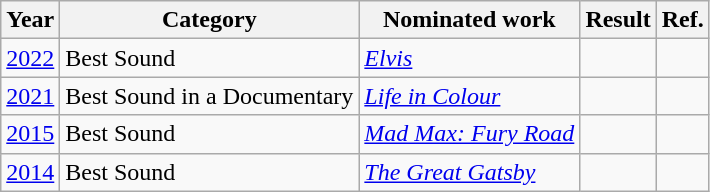<table class="wikitable">
<tr>
<th>Year</th>
<th>Category</th>
<th>Nominated work</th>
<th>Result</th>
<th>Ref.</th>
</tr>
<tr>
<td><a href='#'>2022</a></td>
<td>Best Sound</td>
<td><em><a href='#'>Elvis</a></em></td>
<td></td>
<td></td>
</tr>
<tr>
<td><a href='#'>2021</a></td>
<td>Best Sound in a Documentary</td>
<td><em><a href='#'>Life in Colour</a></em></td>
<td></td>
<td></td>
</tr>
<tr>
<td><a href='#'>2015</a></td>
<td>Best Sound</td>
<td><em><a href='#'>Mad Max: Fury Road</a></em></td>
<td></td>
<td></td>
</tr>
<tr>
<td><a href='#'>2014</a></td>
<td>Best Sound</td>
<td><em><a href='#'>The Great Gatsby</a></em></td>
<td></td>
<td></td>
</tr>
</table>
